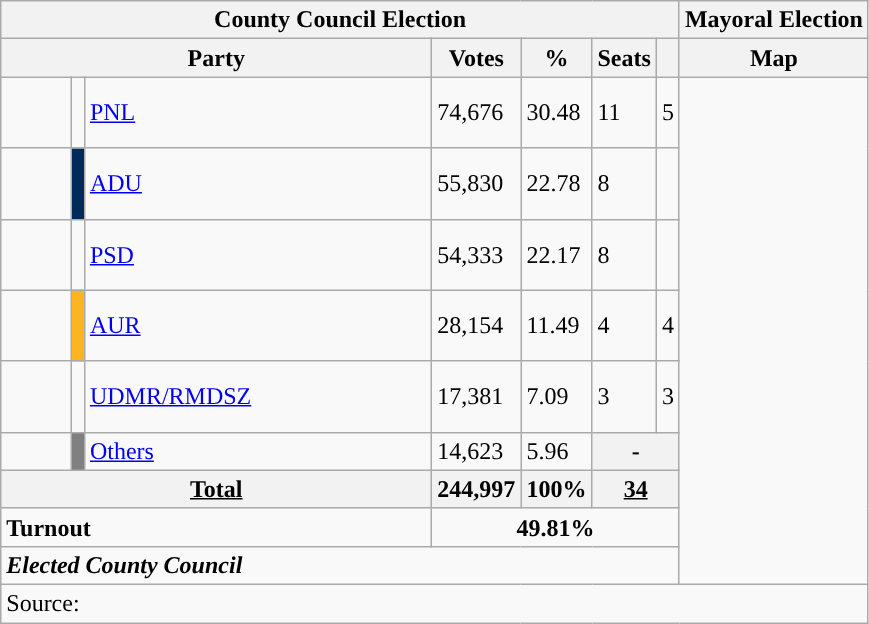<table class="wikitable" style="text-align:left">
<tr>
<th colspan="7">County Council Election</th>
<th>Mayoral Election</th>
</tr>
<tr>
<th colspan="3" width="280">Party</th>
<th>Votes</th>
<th>%</th>
<th>Seats</th>
<th></th>
<th>Map</th>
</tr>
<tr>
<td width="40" height="40"></td>
<td width="1" style="color:inherit;background:"></td>
<td align="left"><a href='#'>PNL</a></td>
<td>74,676</td>
<td>30.48</td>
<td>11</td>
<td>5</td>
<td rowspan="9"></td>
</tr>
<tr>
<td height="40"></td>
<td style="background:#002A59;"></td>
<td align="left"><a href='#'>ADU</a></td>
<td>55,830</td>
<td>22.78</td>
<td>8</td>
<td></td>
</tr>
<tr>
<td height="40"></td>
<td style="color:inherit;background:"></td>
<td align="left"><a href='#'>PSD</a></td>
<td>54,333</td>
<td>22.17</td>
<td>8</td>
<td></td>
</tr>
<tr>
<td height="40"></td>
<td style="background:#FCB521;"></td>
<td align="left"><a href='#'>AUR</a></td>
<td>28,154</td>
<td>11.49</td>
<td>4</td>
<td>4</td>
</tr>
<tr>
<td height="40"></td>
<td style="color:inherit;background:"></td>
<td align="left"><a href='#'>UDMR/RMDSZ</a></td>
<td>17,381</td>
<td>7.09</td>
<td>3</td>
<td>3</td>
</tr>
<tr>
<td></td>
<td style="background-color:Grey "></td>
<td align="left"><a href='#'>Others</a></td>
<td>14,623</td>
<td>5.96</td>
<th colspan="2">-</th>
</tr>
<tr>
<th colspan="3"><strong><u>Total</u></strong></th>
<th style="text-align:left">244,997</th>
<th style="text-align:left">100%</th>
<th colspan="2"><strong><u>34</u></strong></th>
</tr>
<tr>
<td colspan="3"><strong>Turnout</strong></td>
<td colspan="4" style="text-align: center"><strong>49.81%</strong></td>
</tr>
<tr>
<td colspan="7"><strong><em>Elected County Council</em></strong></td>
</tr>
<tr>
<td colspan="8">Source: </td>
</tr>
</table>
